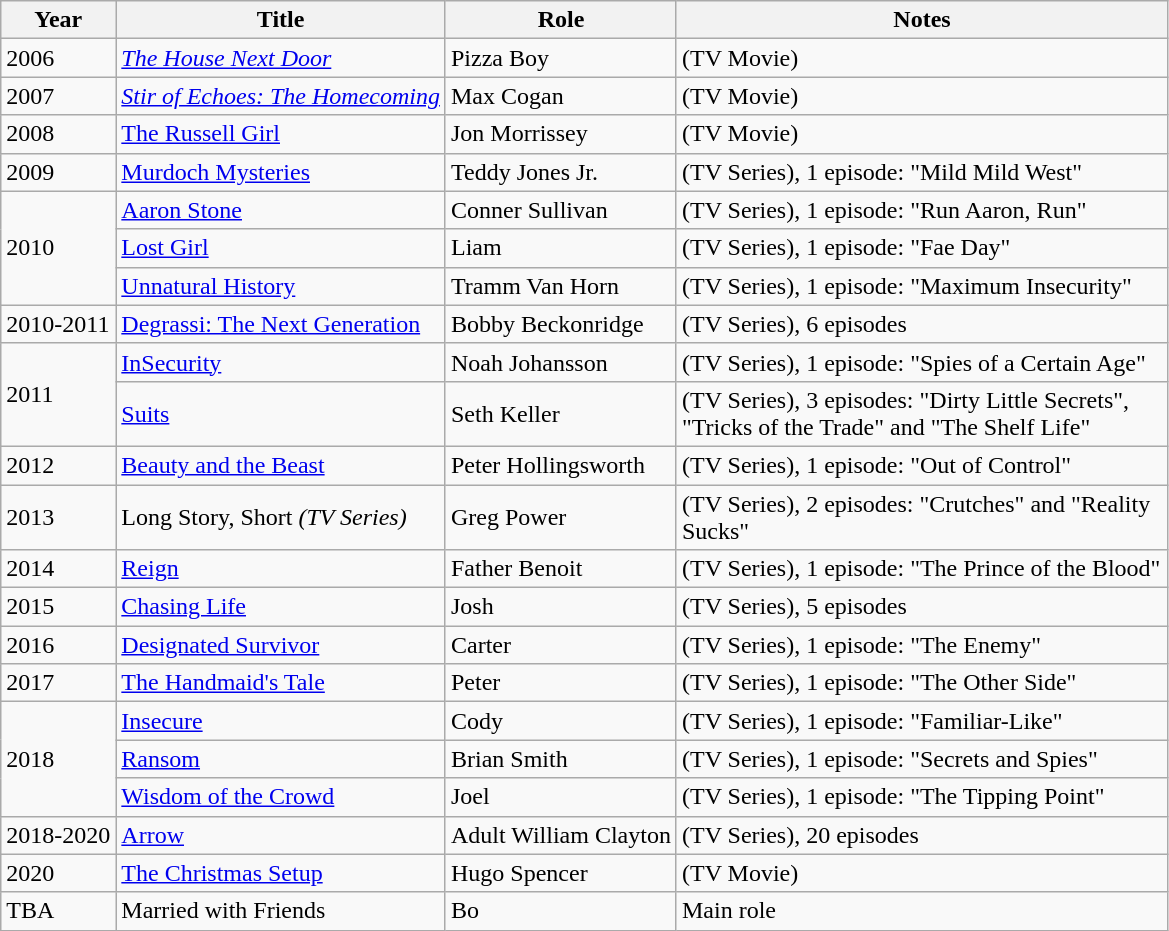<table class="wikitable sortable">
<tr>
<th>Year</th>
<th>Title</th>
<th>Role</th>
<th class="unsortable" style="width:20em;">Notes</th>
</tr>
<tr>
<td>2006</td>
<td data-sort-value="House Next Door, The"><em><a href='#'>The House Next Door</a></em></td>
<td>Pizza Boy</td>
<td>(TV Movie)</td>
</tr>
<tr>
<td>2007</td>
<td><em><a href='#'>Stir of Echoes: The Homecoming</a></td>
<td>Max Cogan</td>
<td>(TV Movie)</td>
</tr>
<tr>
<td>2008</td>
<td data-sort-value="Russell Girl, The"></em><a href='#'>The Russell Girl</a><em></td>
<td>Jon Morrissey</td>
<td>(TV Movie)</td>
</tr>
<tr>
<td>2009</td>
<td></em><a href='#'>Murdoch Mysteries</a><em></td>
<td>Teddy Jones Jr.</td>
<td>(TV Series), 1 episode: "Mild Mild West"</td>
</tr>
<tr>
<td rowspan="3">2010</td>
<td></em><a href='#'>Aaron Stone</a><em></td>
<td>Conner Sullivan</td>
<td>(TV Series), 1 episode: "Run Aaron, Run"</td>
</tr>
<tr>
<td></em><a href='#'>Lost Girl</a><em></td>
<td>Liam</td>
<td>(TV Series), 1 episode: "Fae Day"</td>
</tr>
<tr>
<td></em><a href='#'>Unnatural History</a><em></td>
<td>Tramm Van Horn</td>
<td>(TV Series), 1 episode: "Maximum Insecurity"</td>
</tr>
<tr>
<td>2010-2011</td>
<td></em><a href='#'>Degrassi: The Next Generation</a><em></td>
<td>Bobby Beckonridge</td>
<td>(TV Series), 6 episodes</td>
</tr>
<tr>
<td rowspan="2">2011</td>
<td></em><a href='#'>InSecurity</a><em></td>
<td>Noah Johansson</td>
<td>(TV Series), 1 episode: "Spies of a Certain Age"</td>
</tr>
<tr>
<td></em><a href='#'>Suits</a><em></td>
<td>Seth Keller</td>
<td>(TV Series), 3 episodes: "Dirty Little Secrets", "Tricks of the Trade" and "The Shelf Life"</td>
</tr>
<tr>
<td>2012</td>
<td></em><a href='#'>Beauty and the Beast</a><em></td>
<td>Peter Hollingsworth</td>
<td>(TV Series), 1 episode: "Out of Control"</td>
</tr>
<tr>
<td>2013</td>
<td></em>Long Story, Short<em> (TV Series)</td>
<td>Greg Power</td>
<td>(TV Series), 2 episodes: "Crutches" and "Reality Sucks"</td>
</tr>
<tr>
<td>2014</td>
<td></em><a href='#'>Reign</a><em></td>
<td>Father Benoit</td>
<td>(TV Series), 1 episode: "The Prince of the Blood"</td>
</tr>
<tr>
<td>2015</td>
<td></em><a href='#'>Chasing Life</a><em></td>
<td>Josh</td>
<td>(TV Series), 5 episodes</td>
</tr>
<tr>
<td>2016</td>
<td></em><a href='#'>Designated Survivor</a><em></td>
<td>Carter</td>
<td>(TV Series), 1 episode: "The Enemy"</td>
</tr>
<tr>
<td>2017</td>
<td data-sort-value="Handmaid's Tale, The"></em><a href='#'>The Handmaid's Tale</a><em></td>
<td>Peter</td>
<td>(TV Series), 1 episode: "The Other Side"</td>
</tr>
<tr>
<td rowspan="3">2018</td>
<td></em><a href='#'>Insecure</a><em></td>
<td>Cody</td>
<td>(TV Series), 1 episode: "Familiar-Like"</td>
</tr>
<tr>
<td></em><a href='#'>Ransom</a><em></td>
<td>Brian Smith</td>
<td>(TV Series), 1 episode: "Secrets and Spies"</td>
</tr>
<tr>
<td></em><a href='#'>Wisdom of the Crowd</a><em></td>
<td>Joel</td>
<td>(TV Series), 1 episode: "The Tipping Point"</td>
</tr>
<tr>
<td>2018-2020</td>
<td></em><a href='#'>Arrow</a><em></td>
<td>Adult William Clayton</td>
<td>(TV Series), 20 episodes</td>
</tr>
<tr>
<td>2020</td>
<td data-sort-value="Christmas Setup, The"></em><a href='#'>The Christmas Setup</a><em></td>
<td>Hugo Spencer</td>
<td>(TV Movie)</td>
</tr>
<tr>
<td>TBA</td>
<td></em>Married with Friends<em></td>
<td>Bo</td>
<td>Main role</td>
</tr>
</table>
